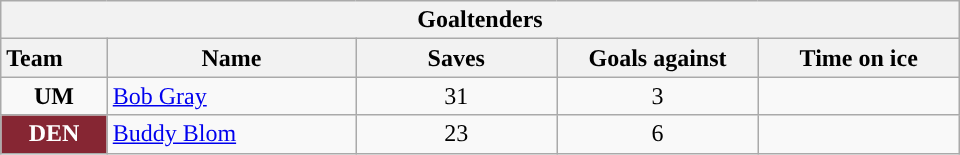<table class="wikitable" style="width:40em; text-align:right;">
<tr>
<th colspan=5>Goaltenders</th>
</tr>
<tr>
<th style="width:4em; text-align:left;">Team</th>
<th style="width:10em;">Name</th>
<th style="width:8em;">Saves</th>
<th style="width:8em;">Goals against</th>
<th style="width:8em;">Time on ice</th>
</tr>
<tr>
<td align=center><strong>UM</strong></td>
<td style="text-align:left;"><a href='#'>Bob Gray</a></td>
<td align=center>31</td>
<td align=center>3</td>
<td align=center></td>
</tr>
<tr>
<td align=center style="color:white; background:#862633; "><strong>DEN</strong></td>
<td style="text-align:left;"><a href='#'>Buddy Blom</a></td>
<td align=center>23</td>
<td align=center>6</td>
<td align=center></td>
</tr>
</table>
